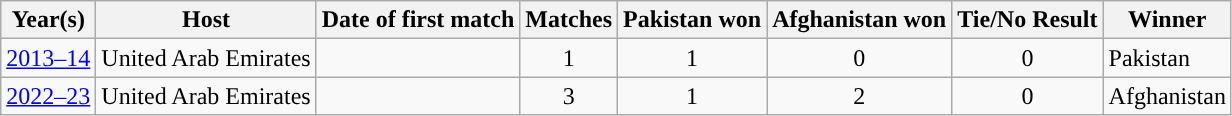<table class="wikitable sortable">
<tr>
<th scope="col">Year(s)</th>
<th scope="col">Host</th>
<th scope="col">Date of first match</th>
<th scope="col">Matches</th>
<th scope="col">Pakistan won</th>
<th scope="col">Afghanistan won</th>
<th scope="col">Tie/No Result</th>
<th scope="col">Winner</th>
</tr>
<tr>
<td><a href='#'>2013–14</a></td>
<td>United Arab Emirates</td>
<td></td>
<td style="text-align:center;">1</td>
<td style="text-align:center;">1</td>
<td style="text-align:center;">0</td>
<td style="text-align:center;">0</td>
<td>Pakistan</td>
</tr>
<tr>
<td><a href='#'>2022–23</a></td>
<td>United Arab Emirates</td>
<td></td>
<td style="text-align:center;">3</td>
<td style="text-align:center;">1</td>
<td style="text-align:center;">2</td>
<td style="text-align:center;">0</td>
<td>Afghanistan</td>
</tr>
</table>
